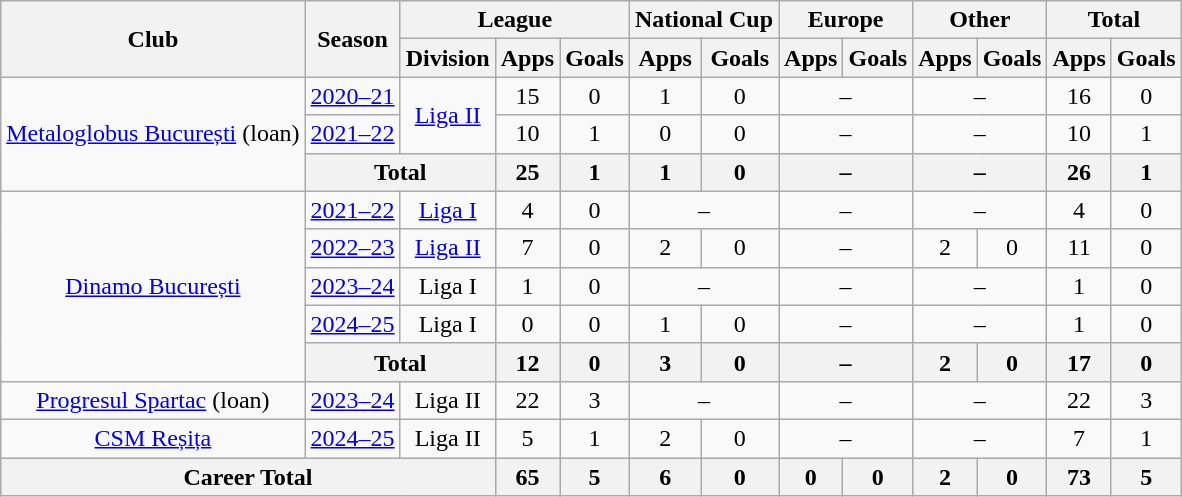<table class=wikitable style=text-align:center>
<tr>
<th rowspan=2>Club</th>
<th rowspan=2>Season</th>
<th colspan=3>League</th>
<th colspan=2>National Cup</th>
<th colspan=2>Europe</th>
<th colspan=2>Other</th>
<th colspan=2>Total</th>
</tr>
<tr>
<th>Division</th>
<th>Apps</th>
<th>Goals</th>
<th>Apps</th>
<th>Goals</th>
<th>Apps</th>
<th>Goals</th>
<th>Apps</th>
<th>Goals</th>
<th>Apps</th>
<th>Goals</th>
</tr>
<tr>
<td rowspan="3"><a href='#'>Metaloglobus București</a> (loan)</td>
<td><a href='#'>2020–21</a></td>
<td rowspan="2"><a href='#'>Liga II</a></td>
<td>15</td>
<td>0</td>
<td>1</td>
<td>0</td>
<td colspan="2">–</td>
<td colspan="2">–</td>
<td>16</td>
<td>0</td>
</tr>
<tr>
<td><a href='#'>2021–22</a></td>
<td>10</td>
<td>1</td>
<td>0</td>
<td>0</td>
<td colspan="2">–</td>
<td colspan="2">–</td>
<td>10</td>
<td>1</td>
</tr>
<tr>
<th colspan="2">Total</th>
<th>25</th>
<th>1</th>
<th>1</th>
<th>0</th>
<th colspan="2">–</th>
<th colspan="2">–</th>
<th>26</th>
<th>1</th>
</tr>
<tr>
<td rowspan="5"><a href='#'>Dinamo București</a></td>
<td><a href='#'>2021–22</a></td>
<td rowspan="1"><a href='#'>Liga I</a></td>
<td>4</td>
<td>0</td>
<td colspan="2">–</td>
<td colspan="2">–</td>
<td colspan="2">–</td>
<td>4</td>
<td>0</td>
</tr>
<tr>
<td><a href='#'>2022–23</a></td>
<td rowspan="1"><a href='#'>Liga II</a></td>
<td>7</td>
<td>0</td>
<td>2</td>
<td>0</td>
<td colspan="2">–</td>
<td>2</td>
<td>0</td>
<td>11</td>
<td>0</td>
</tr>
<tr>
<td><a href='#'>2023–24</a></td>
<td rowspan="1">Liga I</td>
<td>1</td>
<td>0</td>
<td colspan="2">–</td>
<td colspan="2">–</td>
<td colspan="2">–</td>
<td>1</td>
<td>0</td>
</tr>
<tr>
<td><a href='#'>2024–25</a></td>
<td rowspan="1">Liga I</td>
<td>0</td>
<td>0</td>
<td>1</td>
<td>0</td>
<td colspan="2">–</td>
<td colspan="2">–</td>
<td>1</td>
<td>0</td>
</tr>
<tr>
<th colspan="2">Total</th>
<th>12</th>
<th>0</th>
<th>3</th>
<th>0</th>
<th colspan="2">–</th>
<th>2</th>
<th>0</th>
<th>17</th>
<th>0</th>
</tr>
<tr>
<td rowspan="1"><a href='#'>Progresul Spartac</a> (loan)</td>
<td><a href='#'>2023–24</a></td>
<td rowspan="1">Liga II</td>
<td>22</td>
<td>3</td>
<td colspan="2">–</td>
<td colspan="2">–</td>
<td colspan="2">–</td>
<td>22</td>
<td>3</td>
</tr>
<tr>
<td rowspan="1"><a href='#'>CSM Reșița</a></td>
<td><a href='#'>2024–25</a></td>
<td rowspan="1">Liga II</td>
<td>5</td>
<td>1</td>
<td>2</td>
<td>0</td>
<td colspan="2">–</td>
<td colspan="2">–</td>
<td>7</td>
<td>1</td>
</tr>
<tr>
<th colspan="3">Career Total</th>
<th>65</th>
<th>5</th>
<th>6</th>
<th>0</th>
<th>0</th>
<th>0</th>
<th>2</th>
<th>0</th>
<th>73</th>
<th>5</th>
</tr>
</table>
